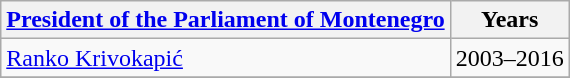<table class=wikitable>
<tr>
<th><a href='#'>President of the Parliament of Montenegro</a></th>
<th>Years</th>
</tr>
<tr>
<td><a href='#'>Ranko Krivokapić</a></td>
<td>2003–2016</td>
</tr>
<tr>
</tr>
</table>
